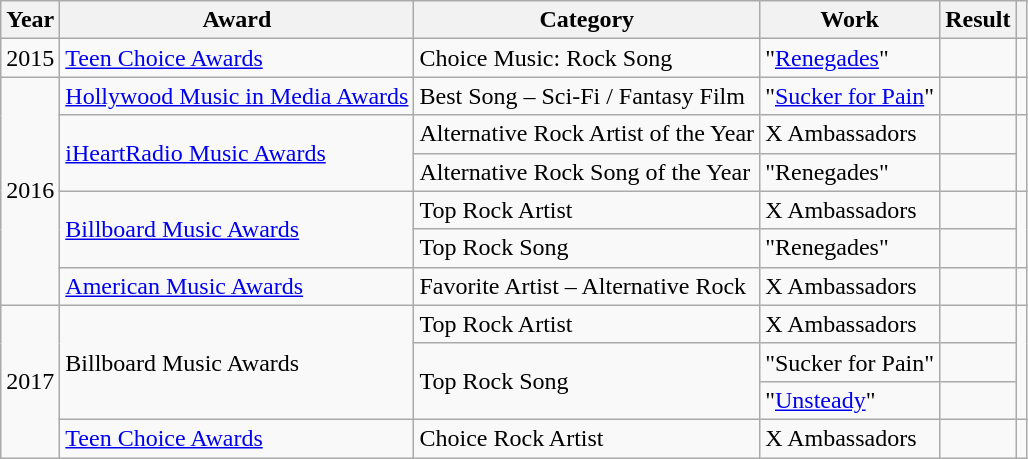<table class="wikitable">
<tr>
<th>Year</th>
<th>Award</th>
<th>Category</th>
<th>Work</th>
<th>Result</th>
<th></th>
</tr>
<tr>
<td>2015</td>
<td><a href='#'>Teen Choice Awards</a></td>
<td>Choice Music: Rock Song</td>
<td>"<a href='#'>Renegades</a>"</td>
<td></td>
<td></td>
</tr>
<tr>
<td rowspan="6">2016</td>
<td><a href='#'>Hollywood Music in Media Awards</a></td>
<td>Best Song – Sci-Fi / Fantasy Film</td>
<td>"<a href='#'>Sucker for Pain</a>"</td>
<td></td>
<td></td>
</tr>
<tr>
<td rowspan="2"><a href='#'>iHeartRadio Music Awards</a></td>
<td>Alternative Rock Artist of the Year</td>
<td>X Ambassadors</td>
<td></td>
<td rowspan="2"></td>
</tr>
<tr>
<td>Alternative Rock Song of the Year</td>
<td>"Renegades"</td>
<td></td>
</tr>
<tr>
<td rowspan="2"><a href='#'>Billboard Music Awards</a></td>
<td>Top Rock Artist</td>
<td>X Ambassadors</td>
<td></td>
<td rowspan="2"></td>
</tr>
<tr>
<td>Top Rock Song</td>
<td>"Renegades"</td>
<td></td>
</tr>
<tr>
<td><a href='#'>American Music Awards</a></td>
<td>Favorite Artist – Alternative Rock</td>
<td>X Ambassadors</td>
<td></td>
<td></td>
</tr>
<tr>
<td rowspan=4>2017</td>
<td rowspan=3>Billboard Music Awards</td>
<td>Top Rock Artist</td>
<td>X Ambassadors</td>
<td></td>
<td rowspan=3></td>
</tr>
<tr>
<td rowspan=2>Top Rock Song</td>
<td>"Sucker for Pain"</td>
<td></td>
</tr>
<tr>
<td>"<a href='#'>Unsteady</a>"</td>
<td></td>
</tr>
<tr>
<td><a href='#'>Teen Choice Awards</a></td>
<td>Choice Rock Artist</td>
<td>X Ambassadors</td>
<td></td>
<td></td>
</tr>
</table>
